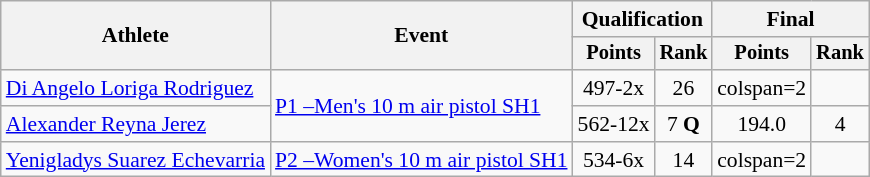<table class="wikitable" style="font-size:90%">
<tr>
<th rowspan="2">Athlete</th>
<th rowspan="2">Event</th>
<th colspan="2">Qualification</th>
<th colspan="2">Final</th>
</tr>
<tr style="font-size:95%">
<th>Points</th>
<th>Rank</th>
<th>Points</th>
<th>Rank</th>
</tr>
<tr align=center>
<td align=left><a href='#'>Di Angelo Loriga Rodriguez</a></td>
<td align=left rowspan=2><a href='#'>P1 –Men's 10 m air pistol SH1</a></td>
<td>497-2x</td>
<td>26</td>
<td>colspan=2 </td>
</tr>
<tr align=center>
<td align=left><a href='#'>Alexander Reyna Jerez</a></td>
<td>562-12x</td>
<td>7 <strong>Q</strong></td>
<td>194.0</td>
<td>4</td>
</tr>
<tr align=center>
<td align=left><a href='#'>Yenigladys Suarez Echevarria</a></td>
<td align=left><a href='#'>P2 –Women's 10 m air pistol SH1</a></td>
<td>534-6x</td>
<td>14</td>
<td>colspan=2 </td>
</tr>
</table>
